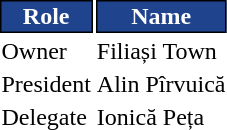<table class="toccolours">
<tr>
<th style="background:#1f438d;color:#FFFFFF;border:1px solid #000000;">Role</th>
<th style="background:#1f438d;color:#FFFFFF;border:1px solid #000000;">Name</th>
</tr>
<tr>
<td>Owner</td>
<td> Filiași Town</td>
</tr>
<tr>
<td>President</td>
<td> Alin Pîrvuică</td>
</tr>
<tr>
<td>Delegate</td>
<td> Ionică Peța</td>
</tr>
</table>
